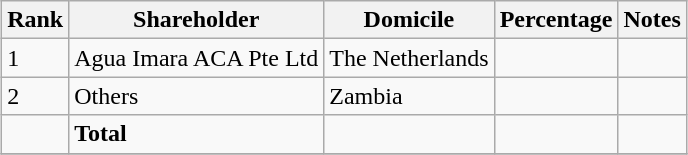<table class="wikitable sortable" style="margin: 0.5em auto">
<tr>
<th>Rank</th>
<th>Shareholder</th>
<th>Domicile</th>
<th>Percentage</th>
<th>Notes</th>
</tr>
<tr>
<td>1</td>
<td>Agua Imara ACA Pte Ltd</td>
<td>The Netherlands</td>
<td></td>
<td></td>
</tr>
<tr>
<td>2</td>
<td>Others</td>
<td>Zambia</td>
<td></td>
<td></td>
</tr>
<tr>
<td></td>
<td><strong>Total</strong></td>
<td></td>
<td></td>
<td></td>
</tr>
<tr>
</tr>
</table>
